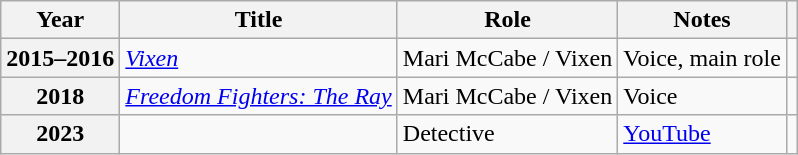<table class="wikitable sortable plainrowheaders">
<tr>
<th>Year</th>
<th>Title</th>
<th>Role</th>
<th class="unsortable">Notes</th>
<th class="unsortable"></th>
</tr>
<tr>
<th scope="row">2015–2016</th>
<td><em><a href='#'>Vixen</a></em></td>
<td>Mari McCabe / Vixen</td>
<td>Voice, main role</td>
<td style="text-align:center;"></td>
</tr>
<tr>
<th scope="row">2018</th>
<td><em><a href='#'>Freedom Fighters: The Ray</a></em></td>
<td>Mari McCabe / Vixen</td>
<td>Voice</td>
<td style="text-align:center;"></td>
</tr>
<tr>
<th scope="row">2023</th>
<td><em></em></td>
<td>Detective</td>
<td><a href='#'>YouTube</a></td>
<td></td>
</tr>
</table>
